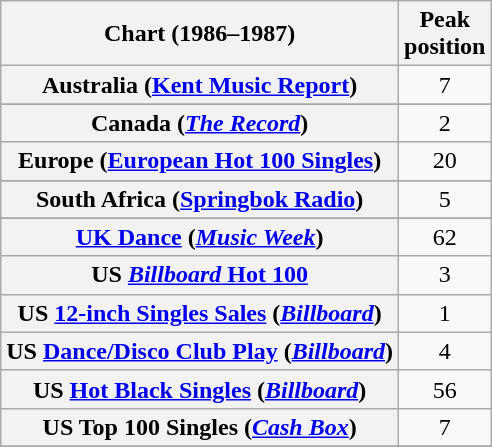<table class="wikitable sortable plainrowheaders" style="text-align:center">
<tr>
<th scope="col">Chart (1986–1987)</th>
<th scope="col">Peak<br>position</th>
</tr>
<tr>
<th scope="row">Australia (<a href='#'>Kent Music Report</a>)</th>
<td>7</td>
</tr>
<tr>
</tr>
<tr>
</tr>
<tr>
<th scope="row">Canada (<em><a href='#'>The Record</a></em>)</th>
<td>2</td>
</tr>
<tr>
<th scope="row">Europe (<a href='#'>European Hot 100 Singles</a>)</th>
<td>20</td>
</tr>
<tr>
</tr>
<tr>
</tr>
<tr>
<th scope="row">South Africa (<a href='#'>Springbok Radio</a>)</th>
<td>5</td>
</tr>
<tr>
</tr>
<tr>
</tr>
<tr>
</tr>
<tr>
<th scope="row"><a href='#'>UK Dance</a> (<em><a href='#'>Music Week</a></em>)</th>
<td>62</td>
</tr>
<tr>
<th scope="row">US <a href='#'><em>Billboard</em> Hot 100</a></th>
<td>3</td>
</tr>
<tr>
<th scope="row">US <a href='#'>12-inch Singles Sales</a> (<em><a href='#'>Billboard</a></em>)</th>
<td>1</td>
</tr>
<tr>
<th scope="row">US <a href='#'>Dance/Disco Club Play</a> (<em><a href='#'>Billboard</a></em>)</th>
<td>4</td>
</tr>
<tr>
<th scope="row">US <a href='#'>Hot Black Singles</a> (<em><a href='#'>Billboard</a></em>)</th>
<td>56</td>
</tr>
<tr>
<th scope="row">US Top 100 Singles (<em><a href='#'>Cash Box</a></em>)</th>
<td>7</td>
</tr>
<tr>
</tr>
</table>
